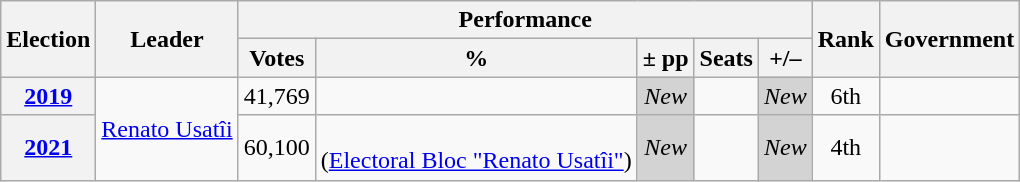<table class=wikitable style=text-align:center>
<tr>
<th rowspan="2"><strong>Election</strong></th>
<th rowspan="2">Leader</th>
<th colspan="5" scope="col">Performance</th>
<th rowspan="2">Rank</th>
<th rowspan="2">Government</th>
</tr>
<tr>
<th><strong>Votes</strong></th>
<th><strong>%</strong></th>
<th><strong>± pp</strong></th>
<th><strong>Seats</strong></th>
<th><strong>+/–</strong></th>
</tr>
<tr>
<th><a href='#'>2019</a></th>
<td rowspan="2"><a href='#'>Renato Usatîi</a></td>
<td>41,769</td>
<td></td>
<td bgcolor="lightgrey"><em>New</em></td>
<td></td>
<td bgcolor="lightgrey"><em>New</em></td>
<td>6th</td>
<td></td>
</tr>
<tr>
<th><a href='#'>2021</a></th>
<td>60,100</td>
<td><br>(<a href='#'>Electoral Bloc "Renato Usatîi"</a>)</td>
<td bgcolor="lightgrey"><em>New</em></td>
<td></td>
<td bgcolor="lightgrey"><em>New</em></td>
<td>4th</td>
<td></td>
</tr>
</table>
